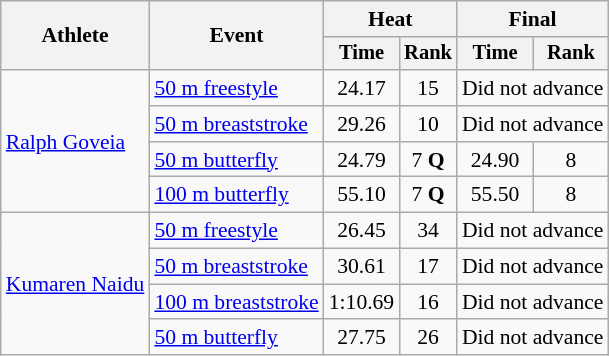<table class="wikitable" style="text-align:center; font-size:90%">
<tr>
<th rowspan="2">Athlete</th>
<th rowspan="2">Event</th>
<th colspan="2">Heat</th>
<th colspan="2">Final</th>
</tr>
<tr style="font-size:95%">
<th>Time</th>
<th>Rank</th>
<th>Time</th>
<th>Rank</th>
</tr>
<tr>
<td align=left rowspan=4><a href='#'>Ralph Goveia</a></td>
<td align=left><a href='#'>50 m freestyle</a></td>
<td>24.17</td>
<td>15</td>
<td colspan=2>Did not advance</td>
</tr>
<tr>
<td align=left><a href='#'>50 m breaststroke</a></td>
<td>29.26</td>
<td>10</td>
<td colspan=2>Did not advance</td>
</tr>
<tr>
<td align=left><a href='#'>50 m butterfly</a></td>
<td>24.79</td>
<td>7 <strong>Q</strong></td>
<td>24.90</td>
<td>8</td>
</tr>
<tr>
<td align=left><a href='#'>100 m butterfly</a></td>
<td>55.10</td>
<td>7 <strong>Q</strong></td>
<td>55.50</td>
<td>8</td>
</tr>
<tr>
<td align=left rowspan=4><a href='#'>Kumaren Naidu</a></td>
<td align=left><a href='#'>50 m freestyle</a></td>
<td>26.45</td>
<td>34</td>
<td colspan=2>Did not advance</td>
</tr>
<tr>
<td align=left><a href='#'>50 m breaststroke</a></td>
<td>30.61</td>
<td>17</td>
<td colspan=2>Did not advance</td>
</tr>
<tr>
<td align=left><a href='#'>100 m breaststroke</a></td>
<td>1:10.69</td>
<td>16</td>
<td colspan=2>Did not advance</td>
</tr>
<tr>
<td align=left><a href='#'>50 m butterfly</a></td>
<td>27.75</td>
<td>26</td>
<td colspan=2>Did not advance</td>
</tr>
</table>
